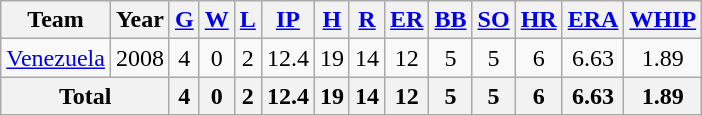<table class="wikitable sortable" style="text-align:center">
<tr>
<th>Team</th>
<th>Year</th>
<th><a href='#'>G</a></th>
<th><a href='#'>W</a></th>
<th><a href='#'>L</a></th>
<th><a href='#'>IP</a></th>
<th><a href='#'>H</a></th>
<th><a href='#'>R</a></th>
<th><a href='#'>ER</a></th>
<th><a href='#'>BB</a></th>
<th><a href='#'>SO</a></th>
<th><a href='#'>HR</a></th>
<th><a href='#'>ERA</a></th>
<th><a href='#'>WHIP</a></th>
</tr>
<tr>
<td><a href='#'>Venezuela</a></td>
<td>2008</td>
<td>4</td>
<td>0</td>
<td>2</td>
<td>12.4</td>
<td>19</td>
<td>14</td>
<td>12</td>
<td>5</td>
<td>5</td>
<td>6</td>
<td>6.63</td>
<td>1.89</td>
</tr>
<tr>
<th colspan=2>Total</th>
<th>4</th>
<th>0</th>
<th>2</th>
<th>12.4</th>
<th>19</th>
<th>14</th>
<th>12</th>
<th>5</th>
<th>5</th>
<th>6</th>
<th>6.63</th>
<th>1.89</th>
</tr>
</table>
